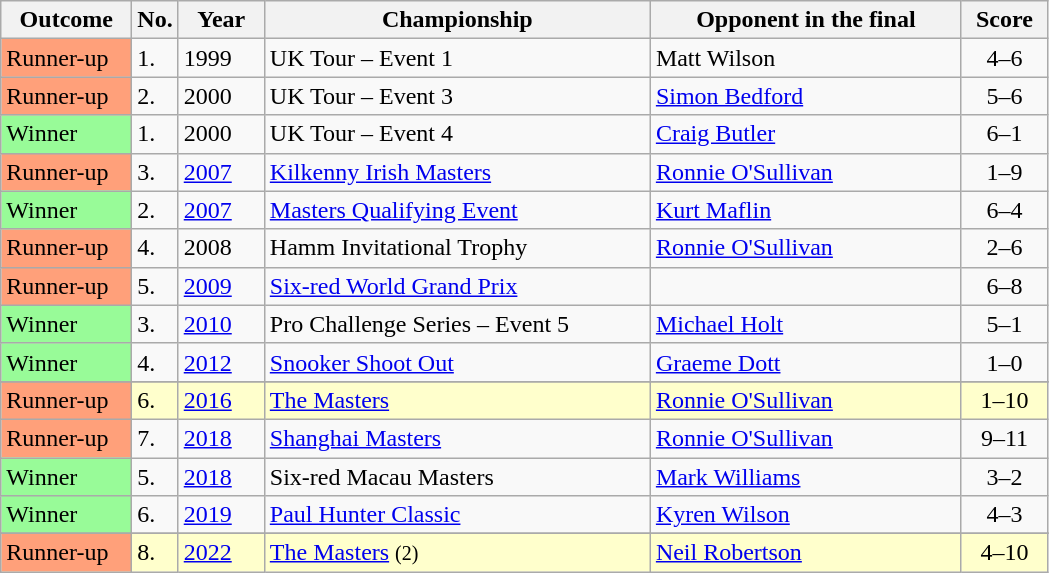<table class="wikitable sortable">
<tr>
<th width="80">Outcome</th>
<th width="20">No.</th>
<th width="50">Year</th>
<th style="width:250px;">Championship</th>
<th style="width:200px;">Opponent in the final</th>
<th style="width:50px;">Score</th>
</tr>
<tr>
<td bgcolor="ffa07a">Runner-up</td>
<td>1.</td>
<td>1999</td>
<td>UK Tour – Event 1</td>
<td> Matt Wilson</td>
<td align="center">4–6</td>
</tr>
<tr>
<td bgcolor="ffa07a">Runner-up</td>
<td>2.</td>
<td>2000</td>
<td>UK Tour – Event 3</td>
<td> <a href='#'>Simon Bedford</a></td>
<td align="center">5–6</td>
</tr>
<tr>
<td bgcolor="98FB98">Winner</td>
<td>1.</td>
<td>2000</td>
<td>UK Tour – Event 4</td>
<td> <a href='#'>Craig Butler</a></td>
<td align="center">6–1</td>
</tr>
<tr>
<td bgcolor="ffa07a">Runner-up</td>
<td>3.</td>
<td><a href='#'>2007</a></td>
<td><a href='#'>Kilkenny Irish Masters</a></td>
<td> <a href='#'>Ronnie O'Sullivan</a></td>
<td align="center">1–9</td>
</tr>
<tr>
<td bgcolor="98FB98">Winner</td>
<td>2.</td>
<td><a href='#'>2007</a></td>
<td><a href='#'>Masters Qualifying Event</a></td>
<td> <a href='#'>Kurt Maflin</a></td>
<td align="center">6–4</td>
</tr>
<tr>
<td bgcolor="ffa07a">Runner-up</td>
<td>4.</td>
<td>2008</td>
<td>Hamm Invitational Trophy</td>
<td> <a href='#'>Ronnie O'Sullivan</a></td>
<td align="center">2–6</td>
</tr>
<tr>
<td bgcolor="ffa07a">Runner-up</td>
<td>5.</td>
<td><a href='#'>2009</a></td>
<td><a href='#'>Six-red World Grand Prix</a></td>
<td> </td>
<td align="center">6–8</td>
</tr>
<tr>
<td bgcolor="98FB98">Winner</td>
<td>3.</td>
<td><a href='#'>2010</a></td>
<td>Pro Challenge Series – Event 5</td>
<td> <a href='#'>Michael Holt</a></td>
<td align="center">5–1</td>
</tr>
<tr>
<td bgcolor="98FB98">Winner</td>
<td>4.</td>
<td><a href='#'>2012</a></td>
<td><a href='#'>Snooker Shoot Out</a></td>
<td> <a href='#'>Graeme Dott</a></td>
<td align="center">1–0</td>
</tr>
<tr>
</tr>
<tr style="background:#ffc;">
<td bgcolor="ffa07a">Runner-up</td>
<td>6.</td>
<td><a href='#'>2016</a></td>
<td><a href='#'>The Masters</a></td>
<td> <a href='#'>Ronnie O'Sullivan</a></td>
<td align="center">1–10</td>
</tr>
<tr>
<td bgcolor="ffa07a">Runner-up</td>
<td>7.</td>
<td><a href='#'>2018</a></td>
<td><a href='#'>Shanghai Masters</a></td>
<td> <a href='#'>Ronnie O'Sullivan</a></td>
<td align="center">9–11</td>
</tr>
<tr>
<td style="background:#98fb98;">Winner</td>
<td>5.</td>
<td><a href='#'>2018</a></td>
<td>Six-red Macau Masters</td>
<td> <a href='#'>Mark Williams</a></td>
<td align="center">3–2</td>
</tr>
<tr>
<td bgcolor="98FB98">Winner</td>
<td>6.</td>
<td><a href='#'>2019</a></td>
<td><a href='#'>Paul Hunter Classic</a></td>
<td> <a href='#'>Kyren Wilson</a></td>
<td align="center">4–3</td>
</tr>
<tr>
</tr>
<tr style="background:#ffc;">
<td bgcolor="ffa07a">Runner-up</td>
<td>8.</td>
<td><a href='#'>2022</a></td>
<td><a href='#'>The Masters</a> <small>(2)</small></td>
<td> <a href='#'>Neil Robertson</a></td>
<td align="center">4–10</td>
</tr>
</table>
